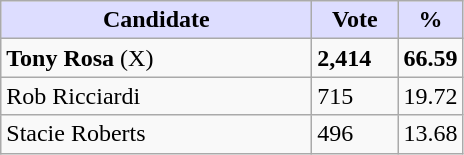<table class="wikitable">
<tr>
<th style="background:#ddf; width:200px;">Candidate</th>
<th style="background:#ddf; width:50px;">Vote</th>
<th style="background:#ddf; width:30px;">%</th>
</tr>
<tr>
<td><strong>Tony Rosa</strong> (X)</td>
<td><strong>2,414</strong></td>
<td><strong>66.59</strong></td>
</tr>
<tr>
<td>Rob Ricciardi</td>
<td>715</td>
<td>19.72</td>
</tr>
<tr>
<td>Stacie Roberts</td>
<td>496</td>
<td>13.68</td>
</tr>
</table>
